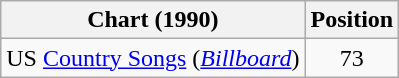<table class="wikitable sortable">
<tr>
<th scope="col">Chart (1990)</th>
<th scope="col">Position</th>
</tr>
<tr>
<td>US <a href='#'>Country Songs</a> (<em><a href='#'>Billboard</a></em>)</td>
<td align="center">73</td>
</tr>
</table>
